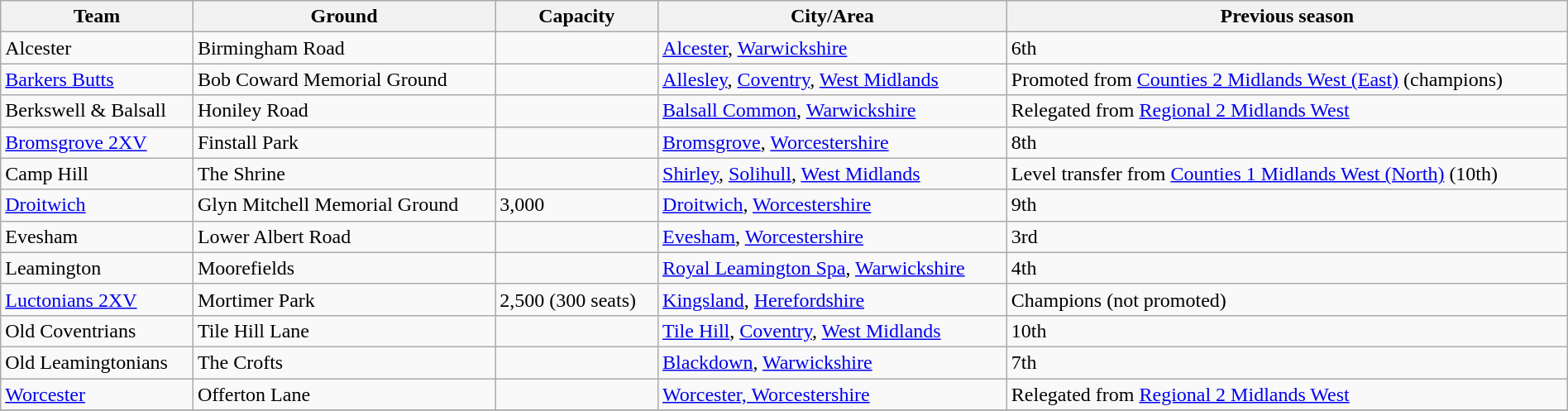<table class="wikitable sortable" width=100%>
<tr>
<th>Team</th>
<th>Ground</th>
<th>Capacity</th>
<th>City/Area</th>
<th>Previous season</th>
</tr>
<tr>
<td>Alcester</td>
<td>Birmingham Road</td>
<td></td>
<td><a href='#'>Alcester</a>, <a href='#'>Warwickshire</a></td>
<td>6th</td>
</tr>
<tr>
<td><a href='#'>Barkers Butts</a></td>
<td>Bob Coward Memorial Ground</td>
<td></td>
<td><a href='#'>Allesley</a>, <a href='#'>Coventry</a>, <a href='#'>West Midlands</a></td>
<td>Promoted from <a href='#'>Counties 2 Midlands West (East)</a> (champions)</td>
</tr>
<tr>
<td>Berkswell & Balsall</td>
<td>Honiley Road</td>
<td></td>
<td><a href='#'>Balsall Common</a>, <a href='#'>Warwickshire</a></td>
<td>Relegated from <a href='#'>Regional 2 Midlands West</a></td>
</tr>
<tr>
<td><a href='#'>Bromsgrove 2XV</a></td>
<td>Finstall Park</td>
<td></td>
<td><a href='#'>Bromsgrove</a>, <a href='#'>Worcestershire</a></td>
<td>8th</td>
</tr>
<tr>
<td>Camp Hill</td>
<td>The Shrine</td>
<td></td>
<td><a href='#'>Shirley</a>, <a href='#'>Solihull</a>, <a href='#'>West Midlands</a></td>
<td>Level transfer from <a href='#'>Counties 1 Midlands West (North)</a> (10th)</td>
</tr>
<tr>
<td><a href='#'>Droitwich</a></td>
<td>Glyn Mitchell Memorial Ground</td>
<td>3,000</td>
<td><a href='#'>Droitwich</a>, <a href='#'>Worcestershire</a></td>
<td>9th</td>
</tr>
<tr>
<td>Evesham</td>
<td>Lower Albert Road</td>
<td></td>
<td><a href='#'>Evesham</a>, <a href='#'>Worcestershire</a></td>
<td>3rd</td>
</tr>
<tr>
<td>Leamington</td>
<td>Moorefields</td>
<td></td>
<td><a href='#'>Royal Leamington Spa</a>, <a href='#'>Warwickshire</a></td>
<td>4th</td>
</tr>
<tr>
<td><a href='#'>Luctonians 2XV</a></td>
<td>Mortimer Park </td>
<td>2,500 (300 seats)</td>
<td><a href='#'>Kingsland</a>, <a href='#'>Herefordshire</a></td>
<td>Champions (not promoted)</td>
</tr>
<tr>
<td>Old Coventrians</td>
<td>Tile Hill Lane</td>
<td></td>
<td><a href='#'>Tile Hill</a>, <a href='#'>Coventry</a>, <a href='#'>West Midlands</a></td>
<td>10th</td>
</tr>
<tr>
<td>Old Leamingtonians</td>
<td>The Crofts</td>
<td></td>
<td><a href='#'>Blackdown</a>, <a href='#'>Warwickshire</a></td>
<td>7th</td>
</tr>
<tr>
<td><a href='#'>Worcester</a></td>
<td>Offerton Lane</td>
<td></td>
<td><a href='#'>Worcester, Worcestershire</a></td>
<td>Relegated from <a href='#'>Regional 2 Midlands West</a></td>
</tr>
<tr>
</tr>
</table>
